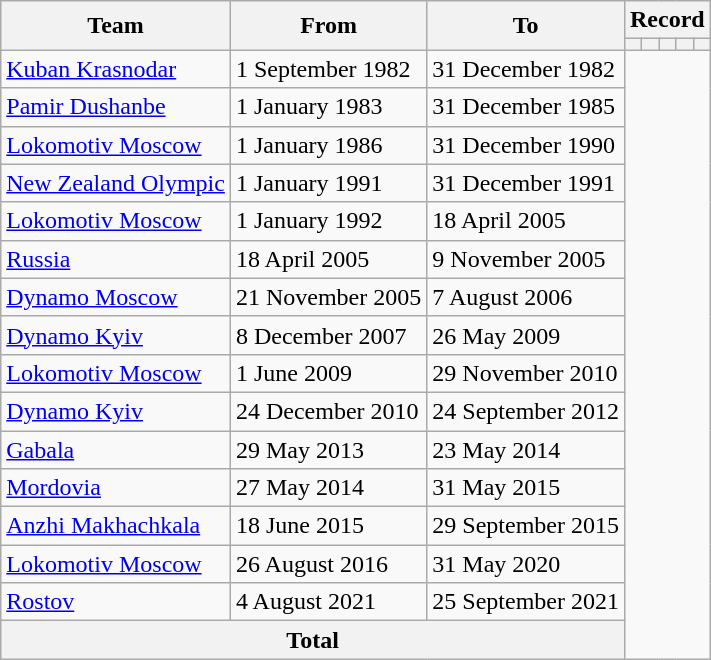<table class="wikitable" style="text-align: center">
<tr>
<th rowspan="2">Team</th>
<th rowspan="2">From</th>
<th rowspan="2">To</th>
<th colspan="8">Record</th>
</tr>
<tr>
<th></th>
<th></th>
<th></th>
<th></th>
<th></th>
</tr>
<tr>
<td align="left"><a href='#'>Kuban Krasnodar</a></td>
<td align=left>1 September 1982</td>
<td align=left>31 December 1982<br></td>
</tr>
<tr>
<td align="left"><a href='#'>Pamir Dushanbe</a></td>
<td align=left>1 January 1983</td>
<td align=left>31 December 1985<br></td>
</tr>
<tr>
<td align="left"><a href='#'>Lokomotiv Moscow</a></td>
<td align=left>1 January 1986</td>
<td align=left>31 December 1990<br></td>
</tr>
<tr>
<td align="left"><a href='#'>New Zealand Olympic</a></td>
<td align=left>1 January 1991</td>
<td align=left>31 December 1991<br></td>
</tr>
<tr>
<td align="left"><a href='#'>Lokomotiv Moscow</a></td>
<td align=left>1 January 1992</td>
<td align=left>18 April 2005<br></td>
</tr>
<tr>
<td align="left"><a href='#'>Russia</a></td>
<td align=left>18 April 2005</td>
<td align=left>9 November 2005<br></td>
</tr>
<tr>
<td align="left"><a href='#'>Dynamo Moscow</a></td>
<td align=left>21 November 2005</td>
<td align=left>7 August 2006<br></td>
</tr>
<tr>
<td align="left"><a href='#'>Dynamo Kyiv</a></td>
<td align=left>8 December 2007</td>
<td align=left>26 May 2009<br></td>
</tr>
<tr>
<td align="left"><a href='#'>Lokomotiv Moscow</a></td>
<td align=left>1 June 2009</td>
<td align=left>29 November 2010<br></td>
</tr>
<tr>
<td align="left"><a href='#'>Dynamo Kyiv</a></td>
<td align=left>24 December 2010</td>
<td align=left>24 September 2012<br></td>
</tr>
<tr>
<td align="left"><a href='#'>Gabala</a></td>
<td align=left>29 May 2013</td>
<td align=left>23 May 2014<br></td>
</tr>
<tr>
<td align="left"><a href='#'>Mordovia</a></td>
<td align=left>27 May 2014</td>
<td align=left>31 May 2015<br></td>
</tr>
<tr>
<td align="left"><a href='#'>Anzhi Makhachkala</a></td>
<td align=left>18 June 2015</td>
<td align=left>29 September 2015<br></td>
</tr>
<tr>
<td align="left"><a href='#'>Lokomotiv Moscow</a></td>
<td align=left>26 August 2016</td>
<td align=left>31 May 2020<br></td>
</tr>
<tr>
<td align="left"><a href='#'>Rostov</a></td>
<td align=left>4 August 2021</td>
<td align=left>25 September 2021<br></td>
</tr>
<tr>
<th colspan="3">Total<br></th>
</tr>
</table>
